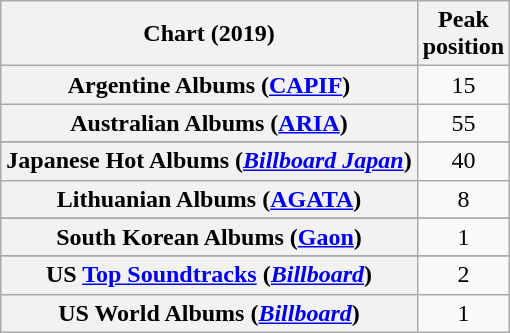<table class="wikitable sortable plainrowheaders" style="text-align:center">
<tr>
<th scope="col">Chart (2019)</th>
<th scope="col">Peak<br>position</th>
</tr>
<tr>
<th scope="row">Argentine Albums (<a href='#'>CAPIF</a>)</th>
<td>15</td>
</tr>
<tr>
<th scope="row">Australian Albums (<a href='#'>ARIA</a>)</th>
<td>55</td>
</tr>
<tr>
</tr>
<tr>
</tr>
<tr>
</tr>
<tr>
</tr>
<tr>
</tr>
<tr>
</tr>
<tr>
</tr>
<tr>
</tr>
<tr>
</tr>
<tr>
</tr>
<tr>
</tr>
<tr>
</tr>
<tr>
<th scope="row">Japanese Hot Albums (<em><a href='#'>Billboard Japan</a></em>)</th>
<td>40</td>
</tr>
<tr>
<th scope="row">Lithuanian Albums (<a href='#'>AGATA</a>)</th>
<td>8</td>
</tr>
<tr>
</tr>
<tr>
</tr>
<tr>
</tr>
<tr>
<th scope="row">South Korean Albums (<a href='#'>Gaon</a>)</th>
<td>1</td>
</tr>
<tr>
</tr>
<tr>
</tr>
<tr>
</tr>
<tr>
<th scope="row">US <a href='#'>Top Soundtracks</a> (<em><a href='#'>Billboard</a></em>)</th>
<td>2</td>
</tr>
<tr>
<th scope="row">US World Albums (<em><a href='#'>Billboard</a></em>)</th>
<td>1</td>
</tr>
</table>
